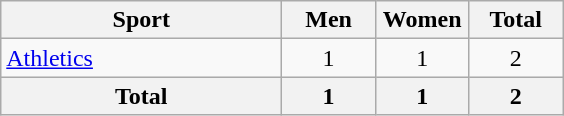<table class="wikitable sortable" style="text-align:center;">
<tr>
<th width=180>Sport</th>
<th width=55>Men</th>
<th width=55>Women</th>
<th width=55>Total</th>
</tr>
<tr>
<td align=left><a href='#'>Athletics</a></td>
<td>1</td>
<td>1</td>
<td>2</td>
</tr>
<tr>
<th>Total</th>
<th>1</th>
<th>1</th>
<th>2</th>
</tr>
</table>
